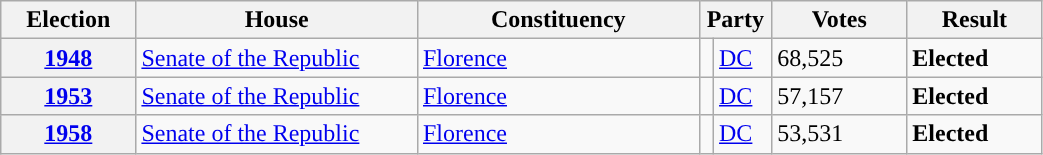<table class=wikitable style="width:55%; border:1px #AAAAFF solid">
<tr>
<th width=12%>Election</th>
<th width=25%>House</th>
<th width=25%>Constituency</th>
<th width=5% colspan="2">Party</th>
<th width=12%>Votes</th>
<th width=12%>Result</th>
</tr>
<tr>
<th><a href='#'>1948</a></th>
<td><a href='#'>Senate of the Republic</a></td>
<td><a href='#'>Florence</a></td>
<td></td>
<td><a href='#'>DC</a></td>
<td>68,525</td>
<td> <strong>Elected</strong></td>
</tr>
<tr>
<th><a href='#'>1953</a></th>
<td><a href='#'>Senate of the Republic</a></td>
<td><a href='#'>Florence</a></td>
<td></td>
<td><a href='#'>DC</a></td>
<td>57,157</td>
<td> <strong>Elected</strong></td>
</tr>
<tr>
<th><a href='#'>1958</a></th>
<td><a href='#'>Senate of the Republic</a></td>
<td><a href='#'>Florence</a></td>
<td></td>
<td><a href='#'>DC</a></td>
<td>53,531</td>
<td> <strong>Elected</strong></td>
</tr>
</table>
